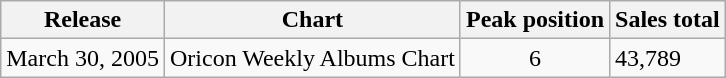<table class="wikitable">
<tr>
<th>Release</th>
<th>Chart</th>
<th>Peak position</th>
<th>Sales total</th>
</tr>
<tr>
<td>March 30, 2005</td>
<td>Oricon Weekly Albums Chart</td>
<td align="center">6</td>
<td>43,789</td>
</tr>
</table>
